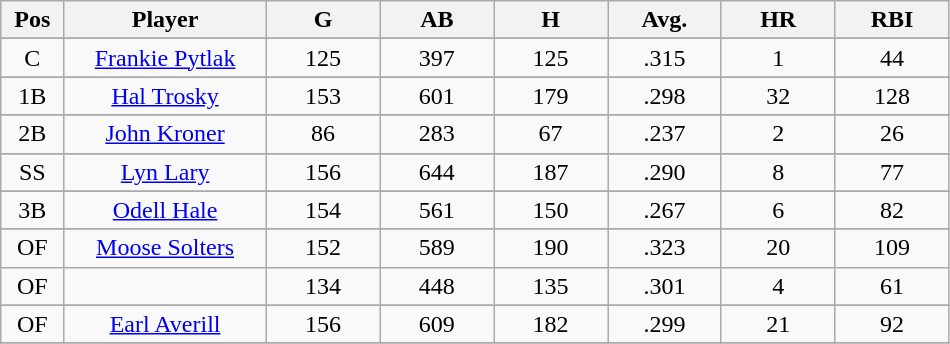<table class="wikitable sortable">
<tr>
<th bgcolor="#DDDDFF" width="5%">Pos</th>
<th bgcolor="#DDDDFF" width="16%">Player</th>
<th bgcolor="#DDDDFF" width="9%">G</th>
<th bgcolor="#DDDDFF" width="9%">AB</th>
<th bgcolor="#DDDDFF" width="9%">H</th>
<th bgcolor="#DDDDFF" width="9%">Avg.</th>
<th bgcolor="#DDDDFF" width="9%">HR</th>
<th bgcolor="#DDDDFF" width="9%">RBI</th>
</tr>
<tr>
</tr>
<tr align="center">
<td>C</td>
<td><a href='#'>Frankie Pytlak</a></td>
<td>125</td>
<td>397</td>
<td>125</td>
<td>.315</td>
<td>1</td>
<td>44</td>
</tr>
<tr>
</tr>
<tr align="center">
<td>1B</td>
<td><a href='#'>Hal Trosky</a></td>
<td>153</td>
<td>601</td>
<td>179</td>
<td>.298</td>
<td>32</td>
<td>128</td>
</tr>
<tr>
</tr>
<tr align="center">
<td>2B</td>
<td><a href='#'>John Kroner</a></td>
<td>86</td>
<td>283</td>
<td>67</td>
<td>.237</td>
<td>2</td>
<td>26</td>
</tr>
<tr>
</tr>
<tr align="center">
<td>SS</td>
<td><a href='#'>Lyn Lary</a></td>
<td>156</td>
<td>644</td>
<td>187</td>
<td>.290</td>
<td>8</td>
<td>77</td>
</tr>
<tr>
</tr>
<tr align="center">
<td>3B</td>
<td><a href='#'>Odell Hale</a></td>
<td>154</td>
<td>561</td>
<td>150</td>
<td>.267</td>
<td>6</td>
<td>82</td>
</tr>
<tr>
</tr>
<tr align="center">
<td>OF</td>
<td><a href='#'>Moose Solters</a></td>
<td>152</td>
<td>589</td>
<td>190</td>
<td>.323</td>
<td>20</td>
<td>109</td>
</tr>
<tr align="center">
<td>OF</td>
<td></td>
<td>134</td>
<td>448</td>
<td>135</td>
<td>.301</td>
<td>4</td>
<td>61</td>
</tr>
<tr>
</tr>
<tr align="center">
<td>OF</td>
<td><a href='#'>Earl Averill</a></td>
<td>156</td>
<td>609</td>
<td>182</td>
<td>.299</td>
<td>21</td>
<td>92</td>
</tr>
<tr align="center">
</tr>
</table>
